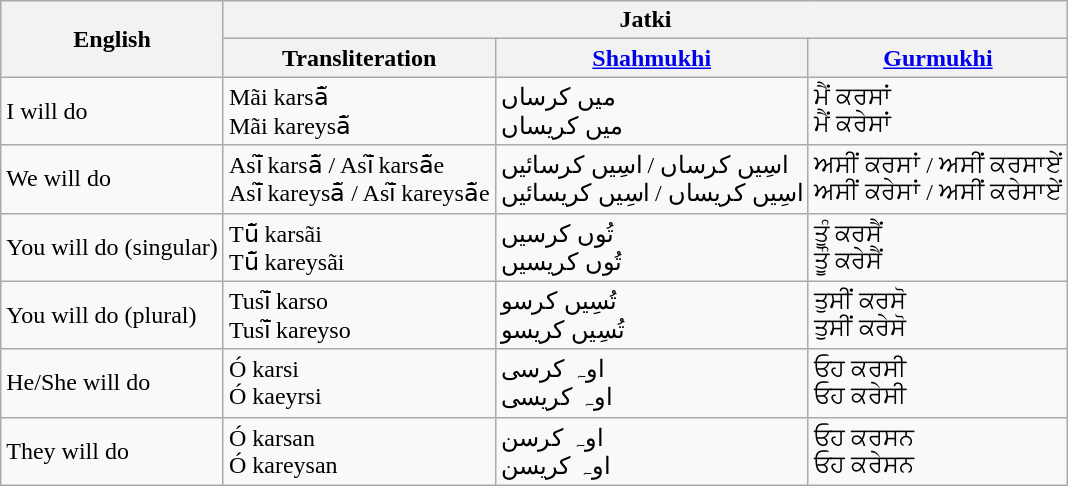<table class="wikitable">
<tr>
<th rowspan="2"><strong>English</strong></th>
<th colspan="3"><strong>Jatki</strong></th>
</tr>
<tr>
<th><strong>Transliteration</strong></th>
<th><a href='#'><strong>Shahmukhi</strong></a></th>
<th><strong><a href='#'>Gurmukhi</a></strong></th>
</tr>
<tr>
<td>I will do</td>
<td>Mãi karsā̃<br>Mãi kareysā̃</td>
<td>میں کرساں<br>میں کریساں</td>
<td>ਮੈਂ ਕਰਸਾਂ<br>ਮੈਂ ਕਰੇਸਾਂ</td>
</tr>
<tr>
<td>We will do</td>
<td>Asī̃ karsā̃ / Asī̃ karsā̃e<br>Asī̃ kareysā̃ / Asī̃ kareysā̃e</td>
<td>اسِیں کرساں / اسِیں کرسائیں<br>اسِیں کریساں / اسِیں کریسائیں</td>
<td>ਅਸੀਂ ਕਰਸਾਂ / ਅਸੀਂ ਕਰਸਾਏਂ<br>ਅਸੀਂ ਕਰੇਸਾਂ / ਅਸੀਂ ਕਰੇਸਾਏਂ</td>
</tr>
<tr>
<td>You will do (singular)</td>
<td>Tū̃ karsãi<br>Tū̃ kareysãi</td>
<td>تُوں کرسیں<br>تُوں کریسیں</td>
<td>ਤੂੰ ਕਰਸੈਂ<br>ਤੂੰ ਕਰੇਸੈਂ</td>
</tr>
<tr>
<td>You will do (plural)</td>
<td>Tusī̃ karso<br>Tusī̃ kareyso</td>
<td>تُسِیں کرسو<br>تُسِیں کریسو</td>
<td>ਤੁਸੀਂ ਕਰਸੋ<br>ਤੁਸੀਂ ਕਰੇਸੋ</td>
</tr>
<tr>
<td>He/She will do</td>
<td>Ó karsi<br>Ó kaeyrsi</td>
<td>اوہ کرسی<br>اوہ کریسی</td>
<td>ਓਹ ਕਰਸੀ<br>ਓਹ ਕਰੇਸੀ</td>
</tr>
<tr>
<td>They will do</td>
<td>Ó karsan<br>Ó kareysan</td>
<td>اوہ کرسن<br>اوہ کریسن</td>
<td>ਓਹ ਕਰਸਨ<br>ਓਹ ਕਰੇਸਨ</td>
</tr>
</table>
